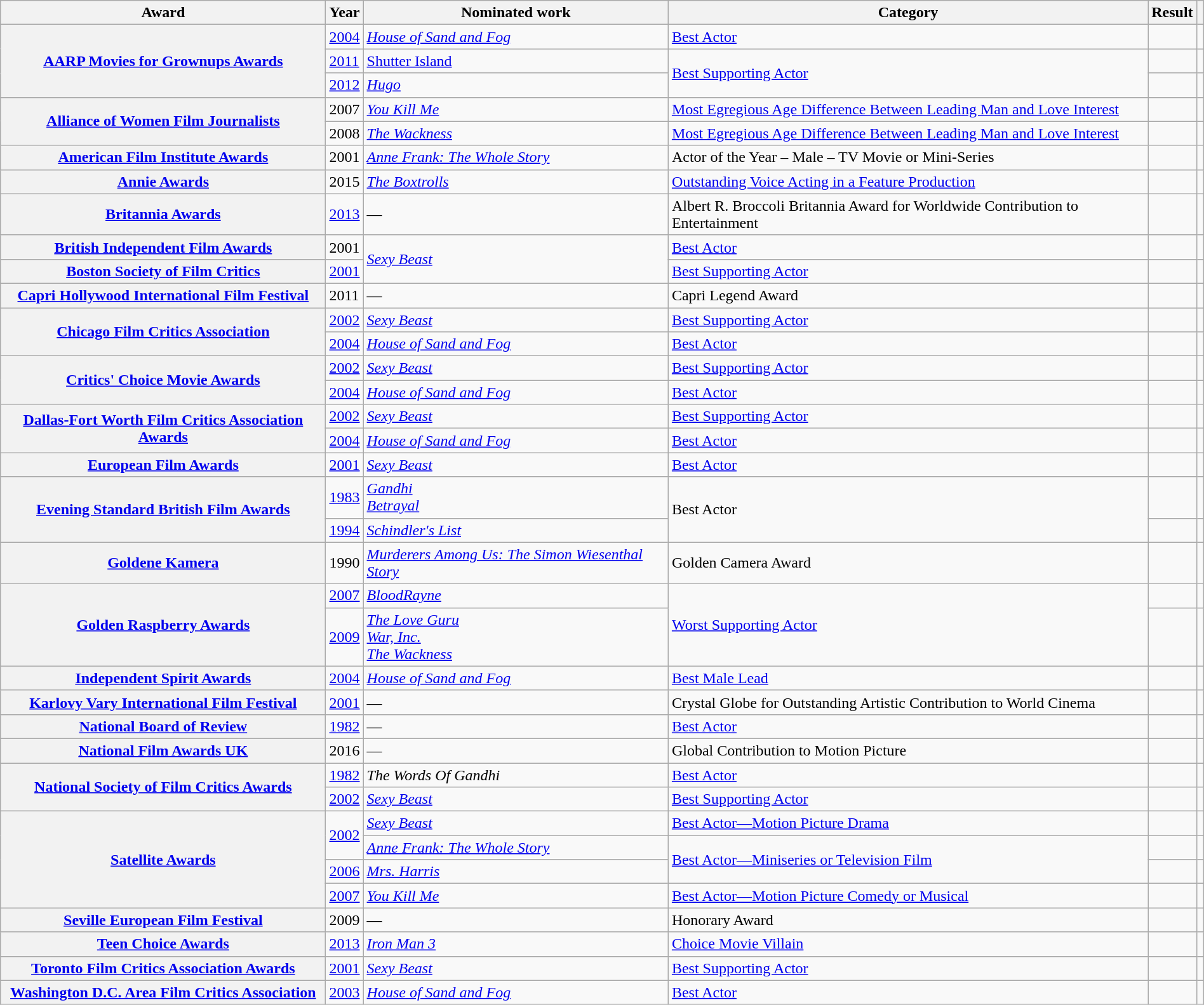<table class="wikitable sortable plainrowheaders" style="width: 100%;">
<tr>
<th>Award</th>
<th>Year</th>
<th>Nominated work</th>
<th>Category</th>
<th>Result</th>
<th scope="col" class="unsortable"></th>
</tr>
<tr>
<th rowspan="3" scope="row"><a href='#'>AARP Movies for Grownups Awards</a> </th>
<td><a href='#'>2004</a></td>
<td><em><a href='#'>House of Sand and Fog</a></em></td>
<td><a href='#'>Best Actor</a></td>
<td></td>
<td style="text-align:center;"></td>
</tr>
<tr>
<td><a href='#'>2011</a></td>
<td><em><a href='#'></em>Shutter Island<em></a></em></td>
<td rowspan="2"><a href='#'>Best Supporting Actor</a></td>
<td></td>
<td style="text-align:center;"></td>
</tr>
<tr>
<td><a href='#'>2012</a></td>
<td><em><a href='#'>Hugo</a></em></td>
<td></td>
<td style="text-align:center;"></td>
</tr>
<tr>
<th rowspan="2" scope="row"><a href='#'>Alliance of Women Film Journalists</a></th>
<td>2007</td>
<td><em><a href='#'>You Kill Me</a></em></td>
<td><a href='#'>Most Egregious Age Difference Between Leading Man and Love Interest</a></td>
<td></td>
<td style="text-align:center;"></td>
</tr>
<tr>
<td>2008</td>
<td><em><a href='#'>The Wackness</a></em></td>
<td><a href='#'>Most Egregious Age Difference Between Leading Man and Love Interest</a></td>
<td></td>
<td style="text-align:center;"></td>
</tr>
<tr>
<th scope="row"><a href='#'>American Film Institute Awards</a></th>
<td>2001</td>
<td><em><a href='#'>Anne Frank: The Whole Story</a></em></td>
<td>Actor of the Year – Male – TV Movie or Mini-Series</td>
<td></td>
<td style="text-align:center;"></td>
</tr>
<tr>
<th scope="row"><a href='#'>Annie Awards</a></th>
<td>2015</td>
<td><em><a href='#'>The Boxtrolls</a></em></td>
<td><a href='#'>Outstanding Voice Acting in a Feature Production</a></td>
<td></td>
<td style="text-align:center;"></td>
</tr>
<tr>
<th scope="row"><a href='#'>Britannia Awards</a> </th>
<td><a href='#'>2013</a></td>
<td>—</td>
<td>Albert R. Broccoli Britannia Award for Worldwide Contribution to Entertainment</td>
<td></td>
<td style="text-align:center;"></td>
</tr>
<tr>
<th scope="row"><a href='#'>British Independent Film Awards</a></th>
<td>2001</td>
<td rowspan="2"><em><a href='#'>Sexy Beast</a></em></td>
<td><a href='#'>Best Actor</a></td>
<td></td>
<td style="text-align:center;"></td>
</tr>
<tr>
<th scope="row"><a href='#'>Boston Society of Film Critics</a></th>
<td><a href='#'>2001</a></td>
<td><a href='#'>Best Supporting Actor</a></td>
<td></td>
<td style="text-align:center;"></td>
</tr>
<tr>
<th scope="row"><a href='#'>Capri Hollywood International Film Festival</a> </th>
<td>2011</td>
<td>—</td>
<td>Capri Legend Award</td>
<td></td>
<td style="text-align:center;"></td>
</tr>
<tr>
<th rowspan="2" scope="row"><a href='#'>Chicago Film Critics Association</a> </th>
<td><a href='#'>2002</a></td>
<td><em><a href='#'>Sexy Beast</a></em></td>
<td><a href='#'>Best Supporting Actor</a></td>
<td></td>
<td style="text-align:center;"></td>
</tr>
<tr>
<td><a href='#'>2004</a></td>
<td><em><a href='#'>House of Sand and Fog</a></em></td>
<td><a href='#'>Best Actor</a></td>
<td></td>
<td style="text-align:center;"></td>
</tr>
<tr>
<th rowspan="2" scope="row"><a href='#'>Critics' Choice Movie Awards</a></th>
<td><a href='#'>2002</a></td>
<td><em><a href='#'>Sexy Beast</a></em></td>
<td><a href='#'>Best Supporting Actor</a></td>
<td></td>
<td style="text-align:center;"></td>
</tr>
<tr>
<td><a href='#'>2004</a></td>
<td><em><a href='#'>House of Sand and Fog</a></em></td>
<td><a href='#'>Best Actor</a></td>
<td></td>
<td style="text-align:center;"></td>
</tr>
<tr>
<th rowspan="2" scope="row"><a href='#'>Dallas-Fort Worth Film Critics Association Awards</a> </th>
<td><a href='#'>2002</a></td>
<td><em><a href='#'>Sexy Beast</a></em></td>
<td><a href='#'>Best Supporting Actor</a></td>
<td></td>
<td style="text-align:center;"></td>
</tr>
<tr>
<td><a href='#'>2004</a></td>
<td><em><a href='#'>House of Sand and Fog</a></em></td>
<td><a href='#'>Best Actor</a></td>
<td></td>
<td style="text-align:center;"></td>
</tr>
<tr>
<th scope="row"><a href='#'>European Film Awards</a> </th>
<td><a href='#'>2001</a></td>
<td><em><a href='#'>Sexy Beast</a></em></td>
<td><a href='#'>Best Actor</a></td>
<td></td>
<td style="text-align:center;"></td>
</tr>
<tr>
<th rowspan="2" scope="row"><a href='#'>Evening Standard British Film Awards</a></th>
<td><a href='#'>1983</a></td>
<td><em><a href='#'>Gandhi</a><br><a href='#'>Betrayal</a></em></td>
<td rowspan="2">Best Actor</td>
<td></td>
<td style="text-align:center;"></td>
</tr>
<tr>
<td><a href='#'>1994</a></td>
<td><em><a href='#'>Schindler's List</a></em></td>
<td></td>
<td style="text-align:center;"></td>
</tr>
<tr>
<th scope="row"><a href='#'>Goldene Kamera</a> </th>
<td>1990</td>
<td><em><a href='#'>Murderers Among Us: The Simon Wiesenthal Story</a></em></td>
<td>Golden Camera Award</td>
<td></td>
<td style="text-align:center;"></td>
</tr>
<tr>
<th rowspan="2" scope="row"><a href='#'>Golden Raspberry Awards</a></th>
<td><a href='#'>2007</a></td>
<td><em><a href='#'>BloodRayne</a></em></td>
<td rowspan="2"><a href='#'>Worst Supporting Actor</a></td>
<td></td>
<td style="text-align:center;"></td>
</tr>
<tr>
<td><a href='#'>2009</a></td>
<td><em><a href='#'>The Love Guru</a><br><a href='#'>War, Inc.</a><br><a href='#'>The Wackness</a></em></td>
<td></td>
<td style="text-align:center;"></td>
</tr>
<tr>
<th scope="row"><a href='#'>Independent Spirit Awards</a> </th>
<td><a href='#'>2004</a></td>
<td><em><a href='#'>House of Sand and Fog</a></em></td>
<td><a href='#'>Best Male Lead</a></td>
<td></td>
<td style="text-align:center;"></td>
</tr>
<tr>
<th scope="row"><a href='#'>Karlovy Vary International Film Festival</a> </th>
<td><a href='#'>2001</a></td>
<td>—</td>
<td>Crystal Globe for Outstanding Artistic Contribution to World Cinema</td>
<td></td>
<td style="text-align:center;"></td>
</tr>
<tr>
<th scope="row"><a href='#'>National Board of Review</a> </th>
<td><a href='#'>1982</a></td>
<td>—</td>
<td><a href='#'>Best Actor</a></td>
<td></td>
<td style="text-align:center;"></td>
</tr>
<tr>
<th scope="row"><a href='#'>National Film Awards UK</a></th>
<td>2016</td>
<td>—</td>
<td>Global Contribution to Motion Picture</td>
<td></td>
<td style="text-align:center;"></td>
</tr>
<tr>
<th rowspan="2" scope="row"><a href='#'>National Society of Film Critics Awards</a></th>
<td><a href='#'>1982</a></td>
<td><em>The Words Of Gandhi</em></td>
<td><a href='#'>Best Actor</a></td>
<td></td>
<td style="text-align:center;"></td>
</tr>
<tr>
<td><a href='#'>2002</a></td>
<td><em><a href='#'>Sexy Beast</a></em></td>
<td><a href='#'>Best Supporting Actor</a></td>
<td></td>
<td style="text-align:center;"></td>
</tr>
<tr>
<th rowspan="4" scope="row"><a href='#'>Satellite Awards</a> </th>
<td rowspan="2"><a href='#'>2002</a></td>
<td><em><a href='#'>Sexy Beast</a></em></td>
<td><a href='#'>Best Actor—Motion Picture Drama</a></td>
<td></td>
<td style="text-align:center;"></td>
</tr>
<tr>
<td><em><a href='#'>Anne Frank: The Whole Story</a></em></td>
<td rowspan="2"><a href='#'>Best Actor—Miniseries or Television Film</a></td>
<td></td>
<td style="text-align:center;"></td>
</tr>
<tr>
<td><a href='#'>2006</a></td>
<td><em><a href='#'>Mrs. Harris</a></em></td>
<td></td>
<td style="text-align:center;"></td>
</tr>
<tr>
<td><a href='#'>2007</a></td>
<td><em><a href='#'>You Kill Me</a></em></td>
<td><a href='#'>Best Actor—Motion Picture Comedy or Musical</a></td>
<td></td>
<td style="text-align:center;"></td>
</tr>
<tr>
<th scope="row"><a href='#'>Seville European Film Festival</a></th>
<td>2009</td>
<td>—</td>
<td>Honorary Award</td>
<td></td>
<td style="text-align:center;"></td>
</tr>
<tr>
<th scope="row"><a href='#'>Teen Choice Awards</a> </th>
<td><a href='#'>2013</a></td>
<td><em><a href='#'>Iron Man 3</a></em></td>
<td><a href='#'>Choice Movie Villain</a></td>
<td></td>
<td style="text-align:center;"></td>
</tr>
<tr>
<th scope="row"><a href='#'>Toronto Film Critics Association Awards</a></th>
<td><a href='#'>2001</a></td>
<td><em><a href='#'>Sexy Beast</a></em></td>
<td><a href='#'>Best Supporting Actor</a></td>
<td></td>
<td style="text-align:center;"></td>
</tr>
<tr>
<th scope="row"><a href='#'>Washington D.C. Area Film Critics Association</a> </th>
<td><a href='#'>2003</a></td>
<td><em><a href='#'>House of Sand and Fog</a></em></td>
<td><a href='#'>Best Actor</a></td>
<td></td>
<td style="text-align:center;"></td>
</tr>
</table>
